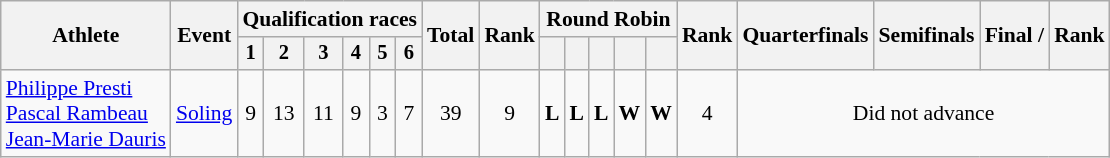<table class="wikitable" style="font-size:90%">
<tr>
<th rowspan="2">Athlete</th>
<th rowspan="2">Event</th>
<th colspan="6">Qualification races</th>
<th rowspan="2">Total</th>
<th rowspan="2">Rank</th>
<th colspan="5">Round Robin</th>
<th rowspan="2">Rank</th>
<th rowspan="2">Quarterfinals</th>
<th rowspan="2">Semifinals</th>
<th rowspan="2">Final / </th>
<th rowspan="2">Rank</th>
</tr>
<tr style="vertical-align:bottom; font-size:95%">
<th>1</th>
<th>2</th>
<th>3</th>
<th>4</th>
<th>5</th>
<th>6</th>
<th></th>
<th></th>
<th></th>
<th></th>
<th></th>
</tr>
<tr align=center>
<td align=left><a href='#'>Philippe Presti</a><br><a href='#'>Pascal Rambeau</a><br><a href='#'>Jean-Marie Dauris</a></td>
<td align=left><a href='#'>Soling</a></td>
<td>9</td>
<td>13</td>
<td>11</td>
<td>9</td>
<td>3</td>
<td>7</td>
<td>39</td>
<td>9</td>
<td><strong>L</strong></td>
<td><strong>L</strong></td>
<td><strong>L</strong></td>
<td><strong>W</strong></td>
<td><strong>W</strong></td>
<td>4</td>
<td colspan=6>Did not advance</td>
</tr>
</table>
